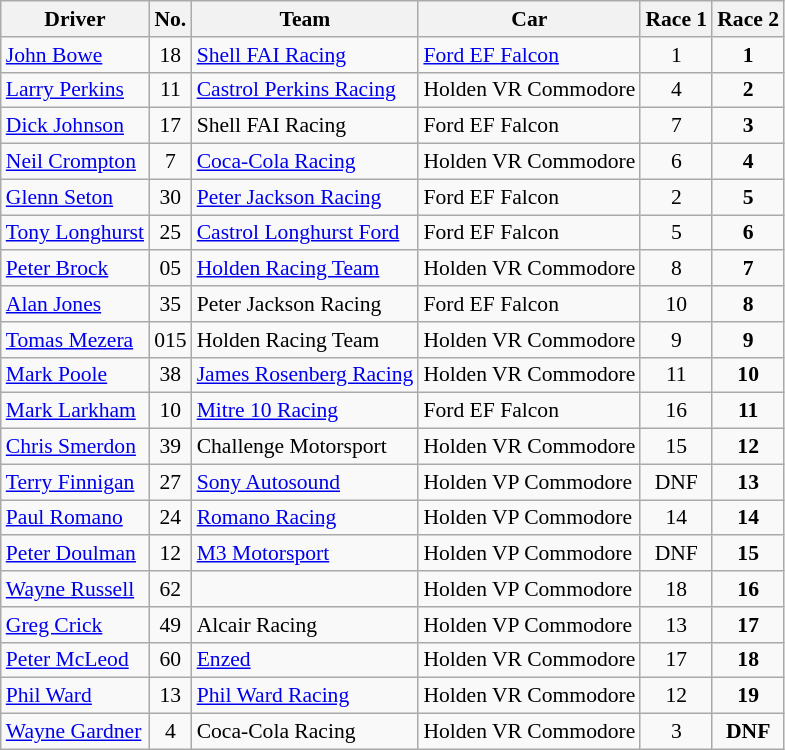<table class="wikitable" style="font-size: 90%">
<tr>
<th>Driver</th>
<th>No.</th>
<th>Team</th>
<th>Car</th>
<th>Race 1</th>
<th>Race 2</th>
</tr>
<tr>
<td> <a href='#'>John Bowe</a></td>
<td align="center">18</td>
<td><a href='#'>Shell FAI Racing</a></td>
<td><a href='#'>Ford EF Falcon</a></td>
<td align="center">1</td>
<td align="center"><strong>1</strong></td>
</tr>
<tr>
<td> <a href='#'>Larry Perkins</a></td>
<td align="center">11</td>
<td><a href='#'>Castrol Perkins Racing</a></td>
<td>Holden VR Commodore</td>
<td align="center">4</td>
<td align="center"><strong>2</strong></td>
</tr>
<tr>
<td> <a href='#'>Dick Johnson</a></td>
<td align="center">17</td>
<td>Shell FAI Racing</td>
<td>Ford EF Falcon</td>
<td align="center">7</td>
<td align="center"><strong>3</strong></td>
</tr>
<tr>
<td> <a href='#'>Neil Crompton</a></td>
<td align="center">7</td>
<td><a href='#'>Coca-Cola Racing</a></td>
<td>Holden VR Commodore</td>
<td align="center">6</td>
<td align="center"><strong>4</strong></td>
</tr>
<tr>
<td> <a href='#'>Glenn Seton</a></td>
<td align="center">30</td>
<td><a href='#'>Peter Jackson Racing</a></td>
<td>Ford EF Falcon</td>
<td align="center">2</td>
<td align="center"><strong>5</strong></td>
</tr>
<tr>
<td> <a href='#'>Tony Longhurst</a></td>
<td align="center">25</td>
<td><a href='#'>Castrol Longhurst Ford</a></td>
<td>Ford EF Falcon</td>
<td align="center">5</td>
<td align="center"><strong>6</strong></td>
</tr>
<tr>
<td> <a href='#'>Peter Brock</a></td>
<td align="center">05</td>
<td><a href='#'>Holden Racing Team</a></td>
<td>Holden VR Commodore</td>
<td align="center">8</td>
<td align="center"><strong>7</strong></td>
</tr>
<tr>
<td> <a href='#'>Alan Jones</a></td>
<td align="center">35</td>
<td>Peter Jackson Racing</td>
<td>Ford EF Falcon</td>
<td align="center">10</td>
<td align="center"><strong>8</strong></td>
</tr>
<tr>
<td> <a href='#'>Tomas Mezera</a></td>
<td align="center">015</td>
<td>Holden Racing Team</td>
<td>Holden VR Commodore</td>
<td align="center">9</td>
<td align="center"><strong>9</strong></td>
</tr>
<tr>
<td> <a href='#'>Mark Poole</a></td>
<td align="center">38</td>
<td><a href='#'>James Rosenberg Racing</a></td>
<td>Holden VR Commodore</td>
<td align="center">11</td>
<td align="center"><strong>10</strong></td>
</tr>
<tr>
<td> <a href='#'>Mark Larkham</a></td>
<td align="center">10</td>
<td><a href='#'>Mitre 10 Racing</a></td>
<td>Ford EF Falcon</td>
<td align="center">16</td>
<td align="center"><strong>11</strong></td>
</tr>
<tr>
<td> <a href='#'>Chris Smerdon</a></td>
<td align="center">39</td>
<td>Challenge Motorsport</td>
<td>Holden VR Commodore</td>
<td align="center">15</td>
<td align="center"><strong>12</strong></td>
</tr>
<tr>
<td> <a href='#'>Terry Finnigan</a></td>
<td align="center">27</td>
<td><a href='#'>Sony Autosound</a></td>
<td>Holden VP Commodore</td>
<td align="center">DNF</td>
<td align="center"><strong>13</strong></td>
</tr>
<tr>
<td> <a href='#'>Paul Romano</a></td>
<td align="center">24</td>
<td><a href='#'>Romano Racing</a></td>
<td>Holden VP Commodore</td>
<td align="center">14</td>
<td align="center"><strong>14</strong></td>
</tr>
<tr>
<td> <a href='#'>Peter Doulman</a></td>
<td align="center">12</td>
<td><a href='#'>M3 Motorsport</a></td>
<td>Holden VP Commodore</td>
<td align="center">DNF</td>
<td align="center"><strong>15</strong></td>
</tr>
<tr>
<td> <a href='#'>Wayne Russell</a></td>
<td align="center">62</td>
<td></td>
<td>Holden VP Commodore</td>
<td align="center">18</td>
<td align="center"><strong>16</strong></td>
</tr>
<tr>
<td> <a href='#'>Greg Crick</a></td>
<td align="center">49</td>
<td>Alcair Racing</td>
<td>Holden VP Commodore</td>
<td align="center">13</td>
<td align="center"><strong>17</strong></td>
</tr>
<tr>
<td> <a href='#'>Peter McLeod</a></td>
<td align="center">60</td>
<td><a href='#'>Enzed</a></td>
<td>Holden VR Commodore</td>
<td align="center">17</td>
<td align="center"><strong>18</strong></td>
</tr>
<tr>
<td> <a href='#'>Phil Ward</a></td>
<td align="center">13</td>
<td><a href='#'>Phil Ward Racing</a></td>
<td>Holden VR Commodore</td>
<td align="center">12</td>
<td align="center"><strong>19</strong></td>
</tr>
<tr>
<td> <a href='#'>Wayne Gardner</a></td>
<td align="center">4</td>
<td>Coca-Cola Racing</td>
<td>Holden VR Commodore</td>
<td align="center">3</td>
<td align="center"><strong>DNF</strong></td>
</tr>
</table>
